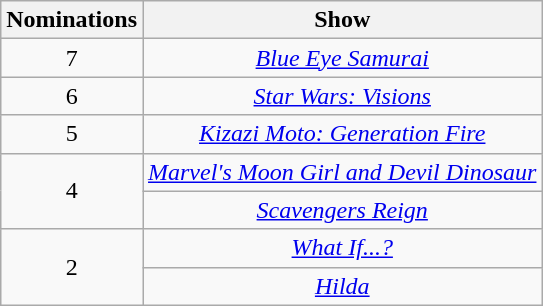<table class="wikitable" style="text-align: center">
<tr>
<th scope="col" width="55">Nominations</th>
<th scope="col" align="center">Show</th>
</tr>
<tr>
<td style="text-align:center">7</td>
<td><em><a href='#'>Blue Eye Samurai</a></em></td>
</tr>
<tr>
<td style="text-align:center">6</td>
<td><em><a href='#'>Star Wars: Visions</a></em></td>
</tr>
<tr>
<td style="text-align:center">5</td>
<td><em><a href='#'>Kizazi Moto: Generation Fire</a></em></td>
</tr>
<tr>
<td rowspan=2 style="text-align:center">4</td>
<td><em><a href='#'>Marvel's Moon Girl and Devil Dinosaur</a></em></td>
</tr>
<tr>
<td><em><a href='#'>Scavengers Reign</a></em></td>
</tr>
<tr>
<td rowspan=2 style="text-align:center">2</td>
<td><em><a href='#'>What If...?</a></em></td>
</tr>
<tr>
<td><em><a href='#'>Hilda</a></em></td>
</tr>
</table>
